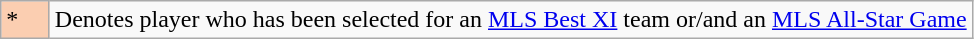<table class="wikitable">
<tr>
<td width="5%" bgcolor="#FBCEB1">*</td>
<td>Denotes player who has been selected for an <a href='#'>MLS Best XI</a> team or/and an <a href='#'>MLS All-Star Game</a></td>
</tr>
</table>
